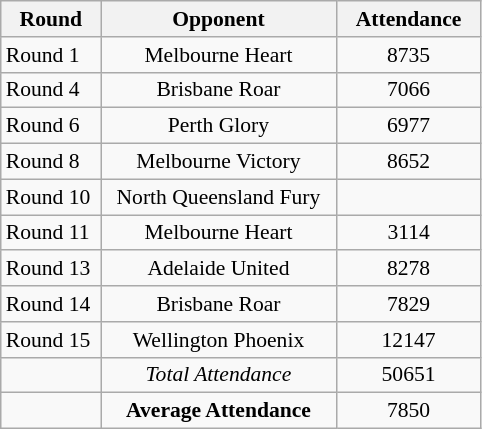<table class="wikitable sortable" style="text-align:center; font-size:90%">
<tr>
<th width=60>Round</th>
<th style="width:150px;" class="unsortable">Opponent</th>
<th width=90>Attendance</th>
</tr>
<tr>
<td style="text-align:left;">Round 1</td>
<td>Melbourne Heart</td>
<td>8735</td>
</tr>
<tr>
<td style="text-align:left;">Round 4</td>
<td>Brisbane Roar</td>
<td>7066</td>
</tr>
<tr>
<td style="text-align:left;">Round 6</td>
<td>Perth Glory</td>
<td>6977</td>
</tr>
<tr>
<td style="text-align:left;">Round 8</td>
<td>Melbourne Victory</td>
<td>8652</td>
</tr>
<tr>
<td style="text-align:left;">Round 10</td>
<td>North Queensland Fury</td>
<td></td>
</tr>
<tr>
<td style="text-align:left;">Round 11</td>
<td>Melbourne Heart</td>
<td>3114</td>
</tr>
<tr>
<td style="text-align:left;">Round 13</td>
<td>Adelaide United</td>
<td>8278</td>
</tr>
<tr>
<td style="text-align:left;">Round 14</td>
<td>Brisbane Roar</td>
<td>7829</td>
</tr>
<tr>
<td style="text-align:left;">Round 15</td>
<td>Wellington Phoenix</td>
<td>12147</td>
</tr>
<tr>
<td style="text-align:left;"></td>
<td><em>Total Attendance</em></td>
<td>50651</td>
</tr>
<tr>
<td style="text-align:left;"></td>
<td><strong>Average Attendance</strong></td>
<td>7850</td>
</tr>
</table>
